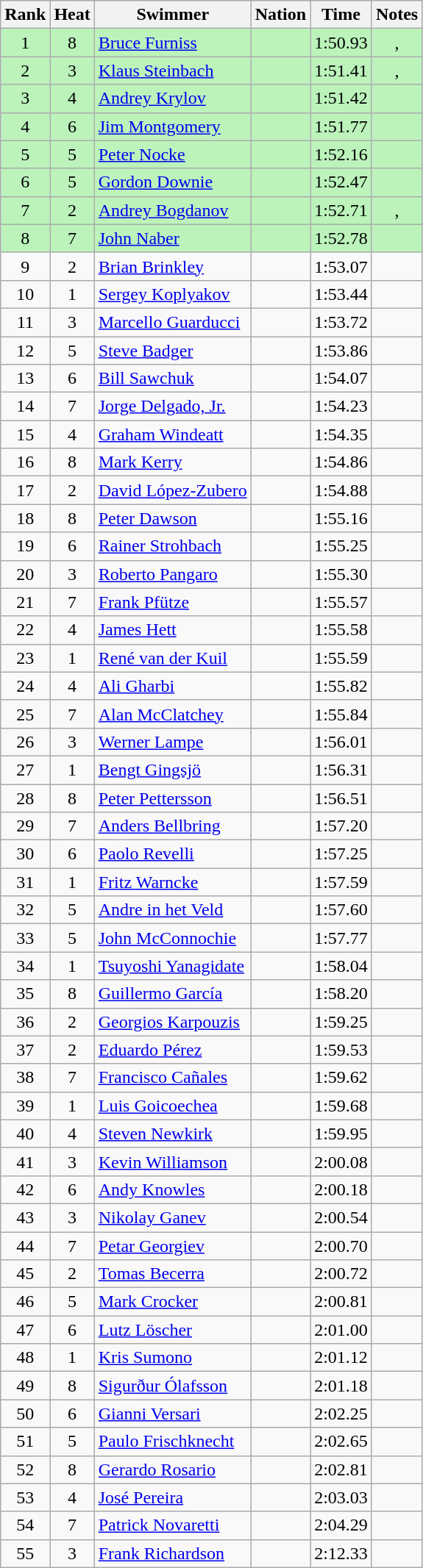<table class="wikitable sortable" style="text-align:center">
<tr>
<th>Rank</th>
<th>Heat</th>
<th>Swimmer</th>
<th>Nation</th>
<th>Time</th>
<th>Notes</th>
</tr>
<tr bgcolor=bbf3bb>
<td>1</td>
<td>8</td>
<td align=left><a href='#'>Bruce Furniss</a></td>
<td align=left></td>
<td>1:50.93</td>
<td>, </td>
</tr>
<tr bgcolor=bbf3bb>
<td>2</td>
<td>3</td>
<td align=left><a href='#'>Klaus Steinbach</a></td>
<td align=left></td>
<td>1:51.41</td>
<td>, </td>
</tr>
<tr bgcolor=bbf3bb>
<td>3</td>
<td>4</td>
<td align=left><a href='#'>Andrey Krylov</a></td>
<td align=left></td>
<td>1:51.42</td>
<td></td>
</tr>
<tr bgcolor=bbf3bb>
<td>4</td>
<td>6</td>
<td align=left><a href='#'>Jim Montgomery</a></td>
<td align=left></td>
<td>1:51.77</td>
<td></td>
</tr>
<tr bgcolor=bbf3bb>
<td>5</td>
<td>5</td>
<td align=left><a href='#'>Peter Nocke</a></td>
<td align=left></td>
<td>1:52.16</td>
<td></td>
</tr>
<tr bgcolor=bbf3bb>
<td>6</td>
<td>5</td>
<td align=left><a href='#'>Gordon Downie</a></td>
<td align=left></td>
<td>1:52.47</td>
<td></td>
</tr>
<tr bgcolor=bbf3bb>
<td>7</td>
<td>2</td>
<td align=left><a href='#'>Andrey Bogdanov</a></td>
<td align=left></td>
<td>1:52.71</td>
<td>, </td>
</tr>
<tr bgcolor=bbf3bb>
<td>8</td>
<td>7</td>
<td align=left><a href='#'>John Naber</a></td>
<td align=left></td>
<td>1:52.78</td>
<td></td>
</tr>
<tr>
<td>9</td>
<td>2</td>
<td align=left><a href='#'>Brian Brinkley</a></td>
<td align=left></td>
<td>1:53.07</td>
<td></td>
</tr>
<tr>
<td>10</td>
<td>1</td>
<td align=left><a href='#'>Sergey Koplyakov</a></td>
<td align=left></td>
<td>1:53.44</td>
<td></td>
</tr>
<tr>
<td>11</td>
<td>3</td>
<td align=left><a href='#'>Marcello Guarducci</a></td>
<td align=left></td>
<td>1:53.72</td>
<td></td>
</tr>
<tr>
<td>12</td>
<td>5</td>
<td align=left><a href='#'>Steve Badger</a></td>
<td align=left></td>
<td>1:53.86</td>
<td></td>
</tr>
<tr>
<td>13</td>
<td>6</td>
<td align=left><a href='#'>Bill Sawchuk</a></td>
<td align=left></td>
<td>1:54.07</td>
<td></td>
</tr>
<tr>
<td>14</td>
<td>7</td>
<td align=left><a href='#'>Jorge Delgado, Jr.</a></td>
<td align=left></td>
<td>1:54.23</td>
<td></td>
</tr>
<tr>
<td>15</td>
<td>4</td>
<td align=left><a href='#'>Graham Windeatt</a></td>
<td align=left></td>
<td>1:54.35</td>
<td></td>
</tr>
<tr>
<td>16</td>
<td>8</td>
<td align=left><a href='#'>Mark Kerry</a></td>
<td align=left></td>
<td>1:54.86</td>
<td></td>
</tr>
<tr>
<td>17</td>
<td>2</td>
<td align=left><a href='#'>David López-Zubero</a></td>
<td align=left></td>
<td>1:54.88</td>
<td></td>
</tr>
<tr>
<td>18</td>
<td>8</td>
<td align=left><a href='#'>Peter Dawson</a></td>
<td align=left></td>
<td>1:55.16</td>
<td></td>
</tr>
<tr>
<td>19</td>
<td>6</td>
<td align=left><a href='#'>Rainer Strohbach</a></td>
<td align=left></td>
<td>1:55.25</td>
<td></td>
</tr>
<tr>
<td>20</td>
<td>3</td>
<td align=left><a href='#'>Roberto Pangaro</a></td>
<td align=left></td>
<td>1:55.30</td>
<td></td>
</tr>
<tr>
<td>21</td>
<td>7</td>
<td align=left><a href='#'>Frank Pfütze</a></td>
<td align=left></td>
<td>1:55.57</td>
<td></td>
</tr>
<tr>
<td>22</td>
<td>4</td>
<td align=left><a href='#'>James Hett</a></td>
<td align=left></td>
<td>1:55.58</td>
<td></td>
</tr>
<tr>
<td>23</td>
<td>1</td>
<td align=left><a href='#'>René van der Kuil</a></td>
<td align=left></td>
<td>1:55.59</td>
<td></td>
</tr>
<tr>
<td>24</td>
<td>4</td>
<td align=left><a href='#'>Ali Gharbi</a></td>
<td align=left></td>
<td>1:55.82</td>
<td></td>
</tr>
<tr>
<td>25</td>
<td>7</td>
<td align=left><a href='#'>Alan McClatchey</a></td>
<td align=left></td>
<td>1:55.84</td>
<td></td>
</tr>
<tr>
<td>26</td>
<td>3</td>
<td align=left><a href='#'>Werner Lampe</a></td>
<td align=left></td>
<td>1:56.01</td>
<td></td>
</tr>
<tr>
<td>27</td>
<td>1</td>
<td align=left><a href='#'>Bengt Gingsjö</a></td>
<td align=left></td>
<td>1:56.31</td>
<td></td>
</tr>
<tr>
<td>28</td>
<td>8</td>
<td align=left><a href='#'>Peter Pettersson</a></td>
<td align=left></td>
<td>1:56.51</td>
<td></td>
</tr>
<tr>
<td>29</td>
<td>7</td>
<td align=left><a href='#'>Anders Bellbring</a></td>
<td align=left></td>
<td>1:57.20</td>
<td></td>
</tr>
<tr>
<td>30</td>
<td>6</td>
<td align=left><a href='#'>Paolo Revelli</a></td>
<td align=left></td>
<td>1:57.25</td>
<td></td>
</tr>
<tr>
<td>31</td>
<td>1</td>
<td align=left><a href='#'>Fritz Warncke</a></td>
<td align=left></td>
<td>1:57.59</td>
<td></td>
</tr>
<tr>
<td>32</td>
<td>5</td>
<td align=left><a href='#'>Andre in het Veld</a></td>
<td align=left></td>
<td>1:57.60</td>
<td></td>
</tr>
<tr>
<td>33</td>
<td>5</td>
<td align=left><a href='#'>John McConnochie</a></td>
<td align=left></td>
<td>1:57.77</td>
<td></td>
</tr>
<tr>
<td>34</td>
<td>1</td>
<td align=left><a href='#'>Tsuyoshi Yanagidate</a></td>
<td align=left></td>
<td>1:58.04</td>
<td></td>
</tr>
<tr>
<td>35</td>
<td>8</td>
<td align=left><a href='#'>Guillermo García</a></td>
<td align=left></td>
<td>1:58.20</td>
<td></td>
</tr>
<tr>
<td>36</td>
<td>2</td>
<td align=left><a href='#'>Georgios Karpouzis</a></td>
<td align=left></td>
<td>1:59.25</td>
<td></td>
</tr>
<tr>
<td>37</td>
<td>2</td>
<td align=left><a href='#'>Eduardo Pérez</a></td>
<td align=left></td>
<td>1:59.53</td>
<td></td>
</tr>
<tr>
<td>38</td>
<td>7</td>
<td align=left><a href='#'>Francisco Cañales</a></td>
<td align=left></td>
<td>1:59.62</td>
<td></td>
</tr>
<tr>
<td>39</td>
<td>1</td>
<td align=left><a href='#'>Luis Goicoechea</a></td>
<td align=left></td>
<td>1:59.68</td>
<td></td>
</tr>
<tr>
<td>40</td>
<td>4</td>
<td align=left><a href='#'>Steven Newkirk</a></td>
<td align=left></td>
<td>1:59.95</td>
<td></td>
</tr>
<tr>
<td>41</td>
<td>3</td>
<td align=left><a href='#'>Kevin Williamson</a></td>
<td align=left></td>
<td>2:00.08</td>
<td></td>
</tr>
<tr>
<td>42</td>
<td>6</td>
<td align=left><a href='#'>Andy Knowles</a></td>
<td align=left></td>
<td>2:00.18</td>
<td></td>
</tr>
<tr>
<td>43</td>
<td>3</td>
<td align=left><a href='#'>Nikolay Ganev</a></td>
<td align=left></td>
<td>2:00.54</td>
<td></td>
</tr>
<tr>
<td>44</td>
<td>7</td>
<td align=left><a href='#'>Petar Georgiev</a></td>
<td align=left></td>
<td>2:00.70</td>
<td></td>
</tr>
<tr>
<td>45</td>
<td>2</td>
<td align=left><a href='#'>Tomas Becerra</a></td>
<td align=left></td>
<td>2:00.72</td>
<td></td>
</tr>
<tr>
<td>46</td>
<td>5</td>
<td align=left><a href='#'>Mark Crocker</a></td>
<td align=left></td>
<td>2:00.81</td>
<td></td>
</tr>
<tr>
<td>47</td>
<td>6</td>
<td align=left><a href='#'>Lutz Löscher</a></td>
<td align=left></td>
<td>2:01.00</td>
<td></td>
</tr>
<tr>
<td>48</td>
<td>1</td>
<td align=left><a href='#'>Kris Sumono</a></td>
<td align=left></td>
<td>2:01.12</td>
<td></td>
</tr>
<tr>
<td>49</td>
<td>8</td>
<td align=left><a href='#'>Sigurður Ólafsson</a></td>
<td align=left></td>
<td>2:01.18</td>
<td></td>
</tr>
<tr>
<td>50</td>
<td>6</td>
<td align=left><a href='#'>Gianni Versari</a></td>
<td align=left></td>
<td>2:02.25</td>
<td></td>
</tr>
<tr>
<td>51</td>
<td>5</td>
<td align=left><a href='#'>Paulo Frischknecht</a></td>
<td align=left></td>
<td>2:02.65</td>
<td></td>
</tr>
<tr>
<td>52</td>
<td>8</td>
<td align=left><a href='#'>Gerardo Rosario</a></td>
<td align=left></td>
<td>2:02.81</td>
<td></td>
</tr>
<tr>
<td>53</td>
<td>4</td>
<td align=left><a href='#'>José Pereira</a></td>
<td align=left></td>
<td>2:03.03</td>
<td></td>
</tr>
<tr>
<td>54</td>
<td>7</td>
<td align=left><a href='#'>Patrick Novaretti</a></td>
<td align=left></td>
<td>2:04.29</td>
<td></td>
</tr>
<tr>
<td>55</td>
<td>3</td>
<td align=left><a href='#'>Frank Richardson</a></td>
<td align=left></td>
<td>2:12.33</td>
<td></td>
</tr>
</table>
